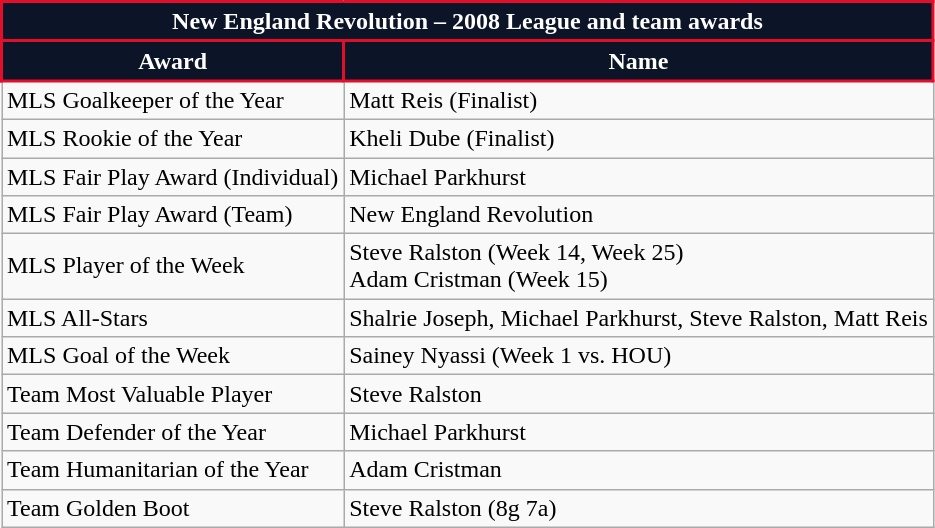<table class="wikitable">
<tr>
<th colspan="2" style="background:#0c1527; color:#fff; border:2px solid #e20e2a; text-align: center; font-weight:bold;">New England Revolution – 2008 League and team awards</th>
</tr>
<tr>
<th style="background:#0c1527; color:#fff; border:2px solid #e20e2a;" scope="col">Award</th>
<th style="background:#0c1527; color:#fff; border:2px solid #e20e2a;" scope="col">Name</th>
</tr>
<tr>
<td>MLS Goalkeeper of the Year</td>
<td>Matt Reis (Finalist)</td>
</tr>
<tr>
<td>MLS Rookie of the Year</td>
<td>Kheli Dube (Finalist)</td>
</tr>
<tr>
<td>MLS Fair Play Award (Individual)</td>
<td>Michael Parkhurst</td>
</tr>
<tr>
<td>MLS Fair Play Award (Team)</td>
<td>New England Revolution</td>
</tr>
<tr>
<td>MLS Player of the Week</td>
<td>Steve Ralston (Week 14, Week 25)<br>Adam Cristman (Week 15)</td>
</tr>
<tr>
<td>MLS All-Stars</td>
<td>Shalrie Joseph, Michael Parkhurst, Steve Ralston, Matt Reis</td>
</tr>
<tr>
<td>MLS Goal of the Week</td>
<td>Sainey Nyassi (Week 1 vs. HOU)</td>
</tr>
<tr>
<td>Team Most Valuable Player</td>
<td>Steve Ralston</td>
</tr>
<tr>
<td>Team Defender of the Year</td>
<td>Michael Parkhurst</td>
</tr>
<tr>
<td>Team Humanitarian of the Year</td>
<td>Adam Cristman</td>
</tr>
<tr>
<td>Team Golden Boot</td>
<td>Steve Ralston (8g 7a)</td>
</tr>
</table>
